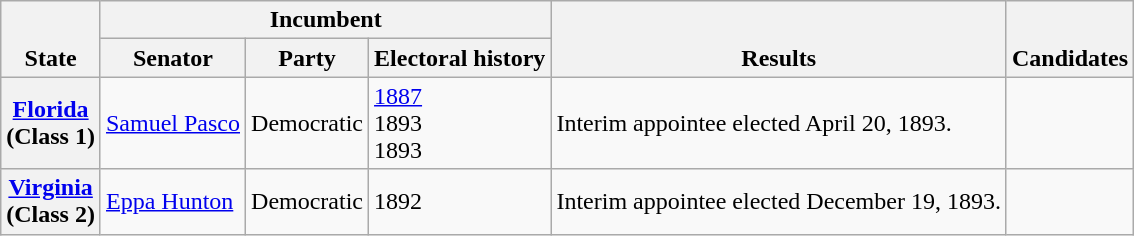<table class=wikitable>
<tr valign=bottom>
<th rowspan=2>State</th>
<th colspan=3>Incumbent</th>
<th rowspan=2>Results</th>
<th rowspan=2>Candidates</th>
</tr>
<tr valign=bottom>
<th>Senator</th>
<th>Party</th>
<th>Electoral history</th>
</tr>
<tr>
<th><a href='#'>Florida</a><br>(Class 1)</th>
<td><a href='#'>Samuel Pasco</a></td>
<td>Democratic</td>
<td><a href='#'>1887</a><br>1893 <br>1893 </td>
<td>Interim appointee elected April 20, 1893.</td>
<td nowrap></td>
</tr>
<tr>
<th><a href='#'>Virginia</a><br>(Class 2)</th>
<td><a href='#'>Eppa Hunton</a></td>
<td>Democratic</td>
<td>1892 </td>
<td>Interim appointee elected December 19, 1893.</td>
<td nowrap></td>
</tr>
</table>
